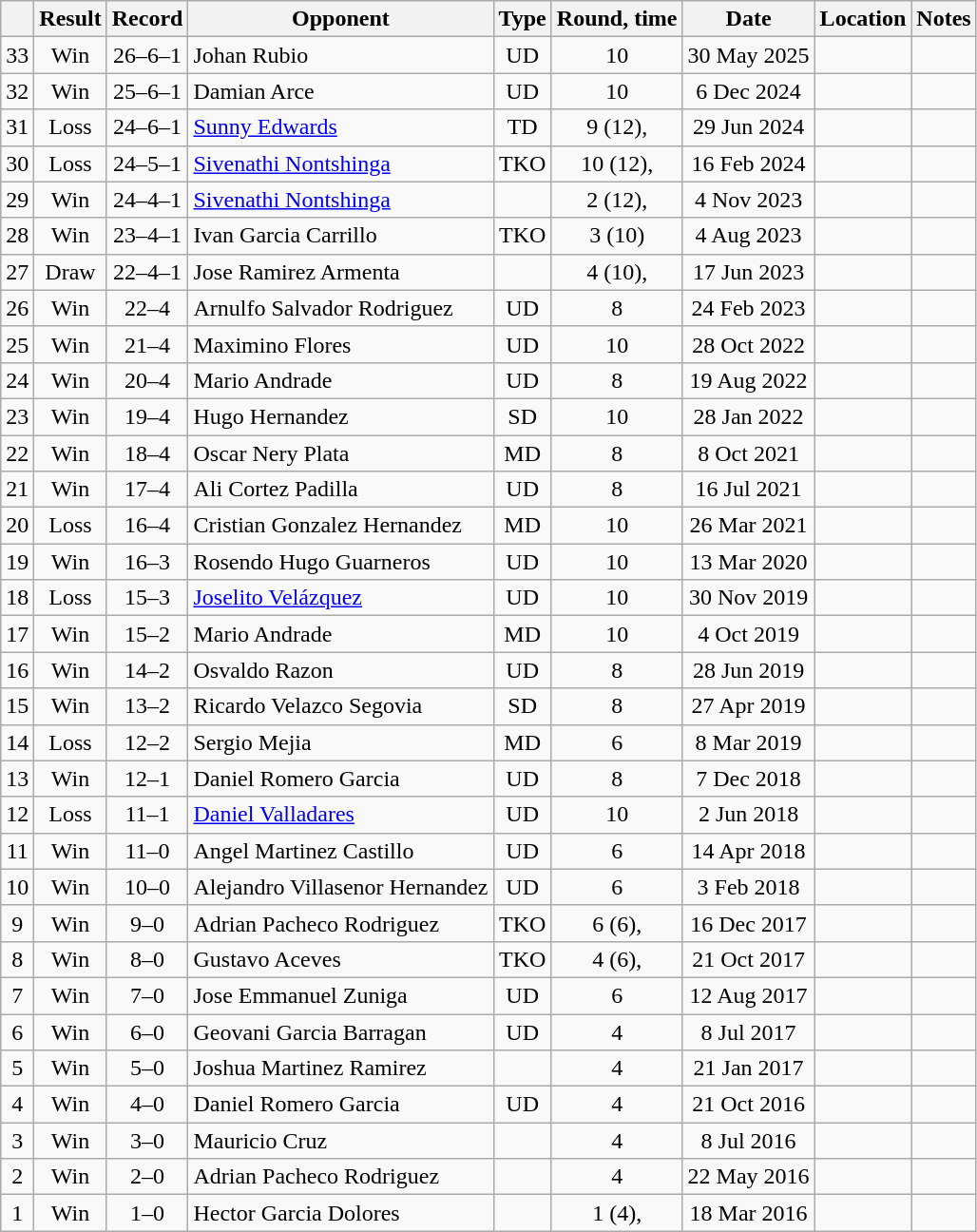<table class=wikitable style=text-align:center>
<tr>
<th></th>
<th>Result</th>
<th>Record</th>
<th>Opponent</th>
<th>Type</th>
<th>Round, time</th>
<th>Date</th>
<th>Location</th>
<th>Notes</th>
</tr>
<tr>
<td>33</td>
<td>Win</td>
<td>26–6–1</td>
<td align="left">Johan Rubio</td>
<td>UD</td>
<td>10</td>
<td>30 May 2025</td>
<td align=left></td>
<td align="left"></td>
</tr>
<tr>
<td>32</td>
<td>Win</td>
<td>25–6–1</td>
<td align="left">Damian Arce</td>
<td>UD</td>
<td>10</td>
<td>6 Dec 2024</td>
<td align=left></td>
<td align="left"></td>
</tr>
<tr>
<td>31</td>
<td>Loss</td>
<td>24–6–1</td>
<td align="left"><a href='#'>Sunny Edwards</a></td>
<td>TD</td>
<td>9 (12), </td>
<td>29 Jun 2024</td>
<td align="left"></td>
<td align="left"></td>
</tr>
<tr>
<td>30</td>
<td>Loss</td>
<td>24–5–1</td>
<td align=left><a href='#'>Sivenathi Nontshinga</a></td>
<td>TKO</td>
<td>10 (12), </td>
<td>16 Feb 2024</td>
<td align=left></td>
<td align=left></td>
</tr>
<tr>
<td>29</td>
<td>Win</td>
<td>24–4–1</td>
<td align=left><a href='#'>Sivenathi Nontshinga</a></td>
<td></td>
<td>2 (12), </td>
<td>4 Nov 2023</td>
<td align=left></td>
<td align=left></td>
</tr>
<tr>
<td>28</td>
<td>Win</td>
<td>23–4–1</td>
<td align=left>Ivan Garcia Carrillo</td>
<td>TKO</td>
<td>3 (10)</td>
<td>4 Aug 2023</td>
<td align=left></td>
<td align=left></td>
</tr>
<tr>
<td>27</td>
<td>Draw</td>
<td>22–4–1</td>
<td align=left>Jose Ramirez Armenta</td>
<td></td>
<td>4 (10), </td>
<td>17 Jun 2023</td>
<td align=left></td>
<td align=left></td>
</tr>
<tr>
<td>26</td>
<td>Win</td>
<td>22–4</td>
<td align=left>Arnulfo Salvador Rodriguez</td>
<td>UD</td>
<td>8</td>
<td>24 Feb 2023</td>
<td align=left></td>
<td align=left></td>
</tr>
<tr>
<td>25</td>
<td>Win</td>
<td>21–4</td>
<td align=left>Maximino Flores</td>
<td>UD</td>
<td>10</td>
<td>28 Oct 2022</td>
<td align=left></td>
<td align=left></td>
</tr>
<tr>
<td>24</td>
<td>Win</td>
<td>20–4</td>
<td align=left>Mario Andrade</td>
<td>UD</td>
<td>8</td>
<td>19 Aug 2022</td>
<td align=left></td>
<td align=left></td>
</tr>
<tr>
<td>23</td>
<td>Win</td>
<td>19–4</td>
<td align=left>Hugo Hernandez</td>
<td>SD</td>
<td>10</td>
<td>28 Jan 2022</td>
<td align=left></td>
<td align=left></td>
</tr>
<tr>
<td>22</td>
<td>Win</td>
<td>18–4</td>
<td align=left>Oscar Nery Plata</td>
<td>MD</td>
<td>8</td>
<td>8 Oct 2021</td>
<td align=left></td>
<td align=left></td>
</tr>
<tr>
<td>21</td>
<td>Win</td>
<td>17–4</td>
<td align=left>Ali Cortez Padilla</td>
<td>UD</td>
<td>8</td>
<td>16 Jul 2021</td>
<td align=left></td>
<td align=left></td>
</tr>
<tr>
<td>20</td>
<td>Loss</td>
<td>16–4</td>
<td align=left>Cristian Gonzalez Hernandez</td>
<td>MD</td>
<td>10</td>
<td>26 Mar 2021</td>
<td align=left></td>
<td align=left></td>
</tr>
<tr>
<td>19</td>
<td>Win</td>
<td>16–3</td>
<td align=left>Rosendo Hugo Guarneros</td>
<td>UD</td>
<td>10</td>
<td>13 Mar 2020</td>
<td align=left></td>
<td align=left></td>
</tr>
<tr>
<td>18</td>
<td>Loss</td>
<td>15–3</td>
<td align=left><a href='#'>Joselito Velázquez</a></td>
<td>UD</td>
<td>10</td>
<td>30 Nov 2019</td>
<td align=left></td>
<td align=left></td>
</tr>
<tr>
<td>17</td>
<td>Win</td>
<td>15–2</td>
<td align=left>Mario Andrade</td>
<td>MD</td>
<td>10</td>
<td>4 Oct 2019</td>
<td align=left></td>
<td align=left></td>
</tr>
<tr>
<td>16</td>
<td>Win</td>
<td>14–2</td>
<td align=left>Osvaldo Razon</td>
<td>UD</td>
<td>8</td>
<td>28 Jun 2019</td>
<td align=left></td>
<td align=left></td>
</tr>
<tr>
<td>15</td>
<td>Win</td>
<td>13–2</td>
<td align=left>Ricardo Velazco Segovia</td>
<td>SD</td>
<td>8</td>
<td>27 Apr 2019</td>
<td align=left></td>
<td align=left></td>
</tr>
<tr>
<td>14</td>
<td>Loss</td>
<td>12–2</td>
<td align=left>Sergio Mejia</td>
<td>MD</td>
<td>6</td>
<td>8 Mar 2019</td>
<td align=left></td>
<td align=left></td>
</tr>
<tr>
<td>13</td>
<td>Win</td>
<td>12–1</td>
<td align=left>Daniel Romero Garcia</td>
<td>UD</td>
<td>8</td>
<td>7 Dec 2018</td>
<td align=left></td>
<td align=left></td>
</tr>
<tr>
<td>12</td>
<td>Loss</td>
<td>11–1</td>
<td align=left><a href='#'>Daniel Valladares</a></td>
<td>UD</td>
<td>10</td>
<td>2 Jun 2018</td>
<td align=left></td>
<td align=left></td>
</tr>
<tr>
<td>11</td>
<td>Win</td>
<td>11–0</td>
<td align=left>Angel Martinez Castillo</td>
<td>UD</td>
<td>6</td>
<td>14 Apr 2018</td>
<td align=left></td>
<td align=left></td>
</tr>
<tr>
<td>10</td>
<td>Win</td>
<td>10–0</td>
<td align=left>Alejandro Villasenor Hernandez</td>
<td>UD</td>
<td>6</td>
<td>3 Feb 2018</td>
<td align=left></td>
<td align=left></td>
</tr>
<tr>
<td>9</td>
<td>Win</td>
<td>9–0</td>
<td align=left>Adrian Pacheco Rodriguez</td>
<td>TKO</td>
<td>6 (6), </td>
<td>16 Dec 2017</td>
<td align=left></td>
<td align=left></td>
</tr>
<tr>
<td>8</td>
<td>Win</td>
<td>8–0</td>
<td align=left>Gustavo Aceves</td>
<td>TKO</td>
<td>4 (6), </td>
<td>21 Oct 2017</td>
<td align=left></td>
<td align=left></td>
</tr>
<tr>
<td>7</td>
<td>Win</td>
<td>7–0</td>
<td align=left>Jose Emmanuel Zuniga</td>
<td>UD</td>
<td>6</td>
<td>12 Aug 2017</td>
<td align=left></td>
<td align=left></td>
</tr>
<tr>
<td>6</td>
<td>Win</td>
<td>6–0</td>
<td align=left>Geovani Garcia Barragan</td>
<td>UD</td>
<td>4</td>
<td>8 Jul 2017</td>
<td align=left></td>
<td align=left></td>
</tr>
<tr>
<td>5</td>
<td>Win</td>
<td>5–0</td>
<td align=left>Joshua Martinez Ramirez</td>
<td></td>
<td>4</td>
<td>21 Jan 2017</td>
<td align=left></td>
<td align=left></td>
</tr>
<tr>
<td>4</td>
<td>Win</td>
<td>4–0</td>
<td align=left>Daniel Romero Garcia</td>
<td>UD</td>
<td>4</td>
<td>21 Oct 2016</td>
<td align=left></td>
<td align=left></td>
</tr>
<tr>
<td>3</td>
<td>Win</td>
<td>3–0</td>
<td align=left>Mauricio Cruz</td>
<td></td>
<td>4</td>
<td>8 Jul 2016</td>
<td align=left></td>
<td align=left></td>
</tr>
<tr>
<td>2</td>
<td>Win</td>
<td>2–0</td>
<td align=left>Adrian Pacheco Rodriguez</td>
<td></td>
<td>4</td>
<td>22 May 2016</td>
<td align=left></td>
<td align=left></td>
</tr>
<tr>
<td>1</td>
<td>Win</td>
<td>1–0</td>
<td align=left>Hector Garcia Dolores</td>
<td></td>
<td>1 (4), </td>
<td>18 Mar 2016</td>
<td align=left></td>
<td align=left></td>
</tr>
</table>
